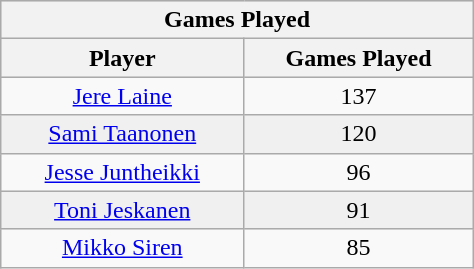<table class="wikitable" style="text-align:center;" width=25%>
<tr bgcolor="#e0e0e0">
<th Colspan=2>Games Played</th>
</tr>
<tr bgcolor="#e0e0e0">
<th>Player</th>
<th>Games Played</th>
</tr>
<tr>
<td><a href='#'>Jere Laine</a></td>
<td>137</td>
</tr>
<tr bgcolor="#f0f0f0">
<td><a href='#'>Sami Taanonen</a></td>
<td>120</td>
</tr>
<tr>
<td><a href='#'>Jesse Juntheikki</a></td>
<td>96</td>
</tr>
<tr bgcolor="#f0f0f0">
<td><a href='#'>Toni Jeskanen</a></td>
<td>91</td>
</tr>
<tr>
<td><a href='#'>Mikko Siren</a></td>
<td>85</td>
</tr>
</table>
